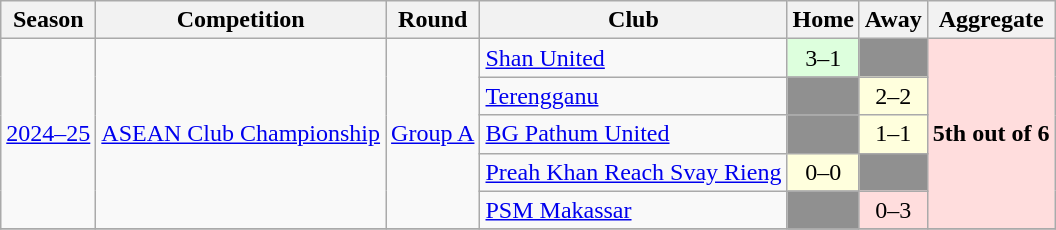<table class="wikitable">
<tr>
<th>Season</th>
<th>Competition</th>
<th>Round</th>
<th>Club</th>
<th>Home</th>
<th>Away</th>
<th>Aggregate</th>
</tr>
<tr>
<td rowspan="5"><a href='#'>2024–25</a></td>
<td rowspan="5"><a href='#'>ASEAN Club Championship</a></td>
<td rowspan="5"><a href='#'>Group A</a></td>
<td> <a href='#'>Shan United</a></td>
<td style="background:#dfd;" align="center">3–1</td>
<td style="background:#909090;"></td>
<td rowspan="5" style="background:#fdd;" align="center"><strong>5th out of 6</strong></td>
</tr>
<tr>
<td> <a href='#'>Terengganu</a></td>
<td style="background:#909090;"></td>
<td style="background:#ffd;" align="center">2–2</td>
</tr>
<tr>
<td> <a href='#'>BG Pathum United</a></td>
<td style="background:#909090;"></td>
<td style="background:#ffd;" align="center">1–1</td>
</tr>
<tr>
<td> <a href='#'>Preah Khan Reach Svay Rieng</a></td>
<td style="background:#ffd;" align="center">0–0</td>
<td style="background:#909090;"></td>
</tr>
<tr>
<td> <a href='#'>PSM Makassar</a></td>
<td style="background:#909090;"></td>
<td style="background:#fdd;" align="center">0–3</td>
</tr>
<tr>
</tr>
</table>
